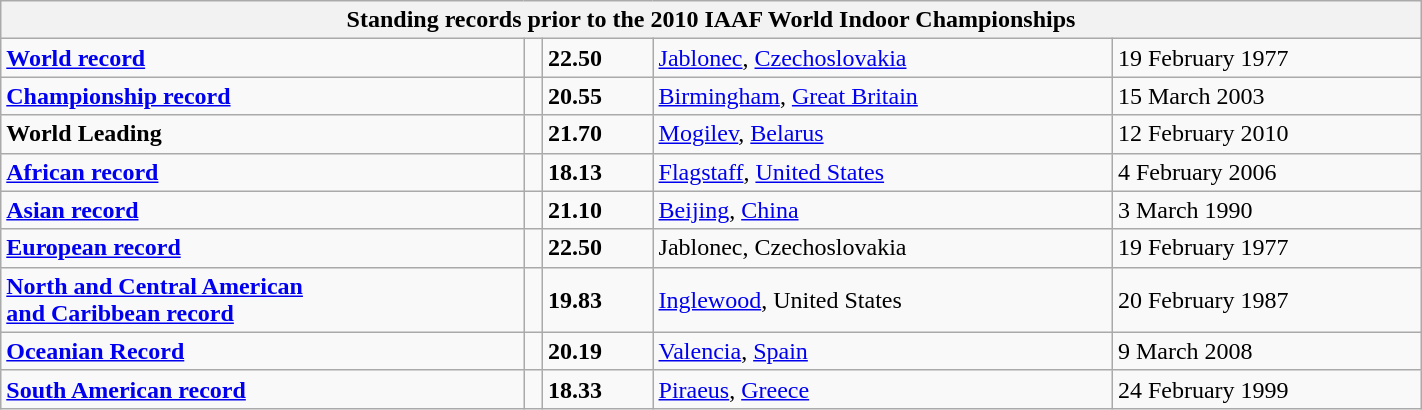<table class="wikitable" width=75%>
<tr>
<th colspan="5">Standing records prior to the 2010 IAAF World Indoor Championships</th>
</tr>
<tr>
<td><strong><a href='#'>World record</a></strong></td>
<td></td>
<td><strong>22.50</strong></td>
<td><a href='#'>Jablonec</a>, <a href='#'>Czechoslovakia</a></td>
<td>19 February 1977</td>
</tr>
<tr>
<td><strong><a href='#'>Championship record</a></strong></td>
<td></td>
<td><strong>20.55</strong></td>
<td><a href='#'>Birmingham</a>, <a href='#'>Great Britain</a></td>
<td>15 March 2003</td>
</tr>
<tr>
<td><strong>World Leading</strong></td>
<td></td>
<td><strong>21.70</strong></td>
<td><a href='#'>Mogilev</a>, <a href='#'>Belarus</a></td>
<td>12 February 2010</td>
</tr>
<tr>
<td><strong><a href='#'>African record</a></strong></td>
<td></td>
<td><strong>18.13</strong></td>
<td><a href='#'>Flagstaff</a>, <a href='#'>United States</a></td>
<td>4 February 2006</td>
</tr>
<tr>
<td><strong><a href='#'>Asian record</a></strong></td>
<td></td>
<td><strong>21.10</strong></td>
<td><a href='#'>Beijing</a>, <a href='#'>China</a></td>
<td>3 March 1990</td>
</tr>
<tr>
<td><strong><a href='#'>European record</a></strong></td>
<td></td>
<td><strong>22.50</strong></td>
<td>Jablonec, Czechoslovakia</td>
<td>19 February 1977</td>
</tr>
<tr>
<td><strong><a href='#'>North and Central American <br>and Caribbean record</a></strong></td>
<td></td>
<td><strong>19.83</strong></td>
<td><a href='#'>Inglewood</a>, United States</td>
<td>20 February 1987</td>
</tr>
<tr>
<td><strong><a href='#'>Oceanian Record</a></strong></td>
<td></td>
<td><strong>20.19</strong></td>
<td><a href='#'>Valencia</a>, <a href='#'>Spain</a></td>
<td>9 March 2008</td>
</tr>
<tr>
<td><strong><a href='#'>South American record</a></strong></td>
<td></td>
<td><strong>18.33</strong></td>
<td><a href='#'>Piraeus</a>, <a href='#'>Greece</a></td>
<td>24 February 1999</td>
</tr>
</table>
